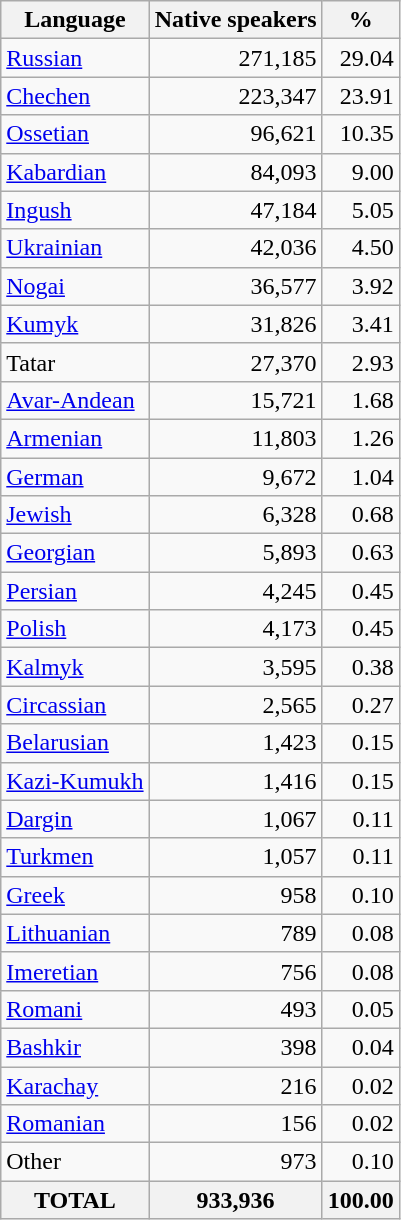<table class="wikitable sortable">
<tr>
<th>Language</th>
<th>Native speakers</th>
<th>%</th>
</tr>
<tr>
<td><a href='#'>Russian</a></td>
<td align="right">271,185</td>
<td align="right">29.04</td>
</tr>
<tr>
<td><a href='#'>Chechen</a></td>
<td align="right">223,347</td>
<td align="right">23.91</td>
</tr>
<tr>
<td><a href='#'>Ossetian</a></td>
<td align="right">96,621</td>
<td align="right">10.35</td>
</tr>
<tr>
<td><a href='#'>Kabardian</a></td>
<td align="right">84,093</td>
<td align="right">9.00</td>
</tr>
<tr>
<td><a href='#'>Ingush</a></td>
<td align="right">47,184</td>
<td align="right">5.05</td>
</tr>
<tr>
<td><a href='#'>Ukrainian</a></td>
<td align="right">42,036</td>
<td align="right">4.50</td>
</tr>
<tr>
<td><a href='#'>Nogai</a></td>
<td align="right">36,577</td>
<td align="right">3.92</td>
</tr>
<tr>
<td><a href='#'>Kumyk</a></td>
<td align="right">31,826</td>
<td align="right">3.41</td>
</tr>
<tr>
<td>Tatar</td>
<td align="right">27,370</td>
<td align="right">2.93</td>
</tr>
<tr>
<td><a href='#'>Avar-Andean</a></td>
<td align="right">15,721</td>
<td align="right">1.68</td>
</tr>
<tr>
<td><a href='#'>Armenian</a></td>
<td align="right">11,803</td>
<td align="right">1.26</td>
</tr>
<tr>
<td><a href='#'>German</a></td>
<td align="right">9,672</td>
<td align="right">1.04</td>
</tr>
<tr>
<td><a href='#'>Jewish</a></td>
<td align="right">6,328</td>
<td align="right">0.68</td>
</tr>
<tr>
<td><a href='#'>Georgian</a></td>
<td align="right">5,893</td>
<td align="right">0.63</td>
</tr>
<tr>
<td><a href='#'>Persian</a></td>
<td align="right">4,245</td>
<td align="right">0.45</td>
</tr>
<tr>
<td><a href='#'>Polish</a></td>
<td align="right">4,173</td>
<td align="right">0.45</td>
</tr>
<tr>
<td><a href='#'>Kalmyk</a></td>
<td align="right">3,595</td>
<td align="right">0.38</td>
</tr>
<tr>
<td><a href='#'>Circassian</a></td>
<td align="right">2,565</td>
<td align="right">0.27</td>
</tr>
<tr>
<td><a href='#'>Belarusian</a></td>
<td align="right">1,423</td>
<td align="right">0.15</td>
</tr>
<tr>
<td><a href='#'>Kazi-Kumukh</a></td>
<td align="right">1,416</td>
<td align="right">0.15</td>
</tr>
<tr>
<td><a href='#'>Dargin</a></td>
<td align="right">1,067</td>
<td align="right">0.11</td>
</tr>
<tr>
<td><a href='#'>Turkmen</a></td>
<td align="right">1,057</td>
<td align="right">0.11</td>
</tr>
<tr>
<td><a href='#'>Greek</a></td>
<td align="right">958</td>
<td align="right">0.10</td>
</tr>
<tr>
<td><a href='#'>Lithuanian</a></td>
<td align="right">789</td>
<td align="right">0.08</td>
</tr>
<tr>
<td><a href='#'>Imeretian</a></td>
<td align="right">756</td>
<td align="right">0.08</td>
</tr>
<tr>
<td><a href='#'>Romani</a></td>
<td align="right">493</td>
<td align="right">0.05</td>
</tr>
<tr>
<td><a href='#'>Bashkir</a></td>
<td align="right">398</td>
<td align="right">0.04</td>
</tr>
<tr>
<td><a href='#'>Karachay</a></td>
<td align="right">216</td>
<td align="right">0.02</td>
</tr>
<tr>
<td><a href='#'>Romanian</a></td>
<td align="right">156</td>
<td align="right">0.02</td>
</tr>
<tr>
<td>Other</td>
<td align="right">973</td>
<td align="right">0.10</td>
</tr>
<tr>
<th>TOTAL</th>
<th>933,936</th>
<th>100.00</th>
</tr>
</table>
